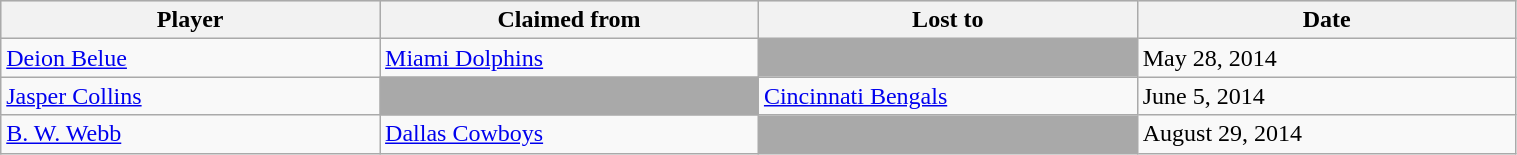<table class="wikitable" style="width:80%;">
<tr style="text-align:center; background:#ddd;">
<th style="width:25%;">Player</th>
<th style="width:25%;">Claimed from</th>
<th style="width:25%;">Lost to</th>
<th style="width:25%;">Date</th>
</tr>
<tr>
<td><a href='#'>Deion Belue</a></td>
<td><a href='#'>Miami Dolphins</a></td>
<td style="background:darkgray;"></td>
<td>May 28, 2014</td>
</tr>
<tr>
<td><a href='#'>Jasper Collins</a></td>
<td style="background:darkgray;"></td>
<td><a href='#'>Cincinnati Bengals</a></td>
<td>June 5, 2014</td>
</tr>
<tr>
<td><a href='#'>B. W. Webb</a></td>
<td><a href='#'>Dallas Cowboys</a></td>
<td style="background:darkgray;"></td>
<td>August 29, 2014</td>
</tr>
</table>
